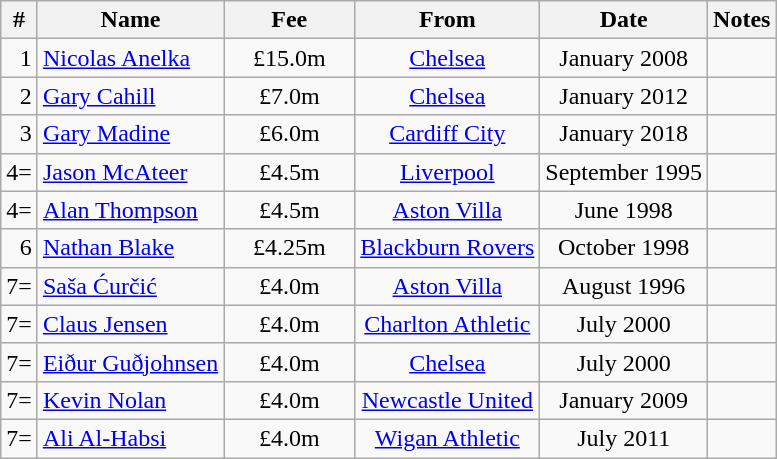<table class="wikitable" style="text-align: center;">
<tr>
<th>#</th>
<th>Name</th>
<th style="width: 5em;">Fee</th>
<th>From</th>
<th>Date</th>
<th>Notes</th>
</tr>
<tr>
<td style="text-align:right;">1</td>
<td style="text-align:left;"> <a href='#'>Nicolas Anelka</a></td>
<td>£15.0m</td>
<td><a href='#'>Chelsea</a></td>
<td>January 2008</td>
<td></td>
</tr>
<tr>
<td style="text-align:right;">2</td>
<td style="text-align:left;"> <a href='#'>Gary Cahill</a></td>
<td>£7.0m</td>
<td><a href='#'>Chelsea</a></td>
<td>January 2012</td>
<td></td>
</tr>
<tr>
<td style="text-align:right;">3</td>
<td style="text-align:left;"> <a href='#'>Gary Madine</a></td>
<td>£6.0m</td>
<td><a href='#'>Cardiff City</a></td>
<td>January 2018</td>
<td></td>
</tr>
<tr>
<td style="text-align:right;">4=</td>
<td style="text-align:left;"> <a href='#'>Jason McAteer</a></td>
<td>£4.5m</td>
<td><a href='#'>Liverpool</a></td>
<td>September 1995</td>
<td></td>
</tr>
<tr>
<td style="text-align:right;">4=</td>
<td style="text-align:left;"> <a href='#'>Alan Thompson</a></td>
<td>£4.5m</td>
<td><a href='#'>Aston Villa</a></td>
<td>June 1998</td>
<td></td>
</tr>
<tr>
<td style="text-align:right;">6</td>
<td style="text-align:left;"> <a href='#'>Nathan Blake</a></td>
<td>£4.25m</td>
<td><a href='#'>Blackburn Rovers</a></td>
<td>October 1998</td>
<td></td>
</tr>
<tr>
<td style="text-align:right;">7=</td>
<td style="text-align:left;"> <a href='#'>Saša Ćurčić</a></td>
<td>£4.0m</td>
<td><a href='#'>Aston Villa</a></td>
<td>August 1996</td>
<td></td>
</tr>
<tr>
<td style="text-align:right;">7=</td>
<td style="text-align:left;"> <a href='#'>Claus Jensen</a></td>
<td>£4.0m</td>
<td><a href='#'>Charlton Athletic</a></td>
<td>July 2000</td>
<td></td>
</tr>
<tr>
<td style="text-align:right;">7=</td>
<td style="text-align:left;"> <a href='#'>Eiður Guðjohnsen</a></td>
<td>£4.0m</td>
<td><a href='#'>Chelsea</a></td>
<td>July 2000</td>
<td></td>
</tr>
<tr>
<td style="text-align:right;">7=</td>
<td style="text-align:left;"> <a href='#'>Kevin Nolan</a></td>
<td>£4.0m</td>
<td><a href='#'>Newcastle United</a></td>
<td>January 2009</td>
<td></td>
</tr>
<tr>
<td style="text-align:right;">7=</td>
<td style="text-align:left;"> <a href='#'>Ali Al-Habsi</a></td>
<td>£4.0m</td>
<td><a href='#'>Wigan Athletic</a></td>
<td>July 2011</td>
<td></td>
</tr>
</table>
